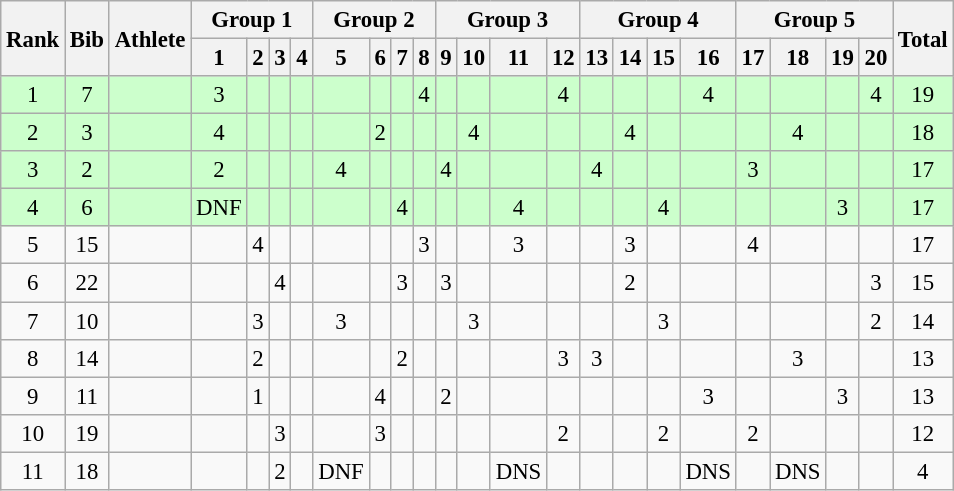<table class="wikitable" style="text-align:center; font-size:95%">
<tr>
<th rowspan=2>Rank</th>
<th rowspan=2>Bib</th>
<th rowspan=2>Athlete</th>
<th colspan=4>Group 1</th>
<th colspan=4>Group 2</th>
<th colspan=4>Group 3</th>
<th colspan=4>Group 4</th>
<th colspan=4>Group 5</th>
<th rowspan=2>Total</th>
</tr>
<tr>
<th>1</th>
<th>2</th>
<th>3</th>
<th>4</th>
<th>5</th>
<th>6</th>
<th>7</th>
<th>8</th>
<th>9</th>
<th>10</th>
<th>11</th>
<th>12</th>
<th>13</th>
<th>14</th>
<th>15</th>
<th>16</th>
<th>17</th>
<th>18</th>
<th>19</th>
<th>20</th>
</tr>
<tr bgcolor=ccffcc>
<td>1</td>
<td>7</td>
<td align=left></td>
<td>3</td>
<td></td>
<td></td>
<td></td>
<td></td>
<td></td>
<td></td>
<td>4</td>
<td></td>
<td></td>
<td></td>
<td>4</td>
<td></td>
<td></td>
<td></td>
<td>4</td>
<td></td>
<td></td>
<td></td>
<td>4</td>
<td>19</td>
</tr>
<tr bgcolor=ccffcc>
<td>2</td>
<td>3</td>
<td align=left></td>
<td>4</td>
<td></td>
<td></td>
<td></td>
<td></td>
<td>2</td>
<td></td>
<td></td>
<td></td>
<td>4</td>
<td></td>
<td></td>
<td></td>
<td>4</td>
<td></td>
<td></td>
<td></td>
<td>4</td>
<td></td>
<td></td>
<td>18</td>
</tr>
<tr bgcolor=ccffcc>
<td>3</td>
<td>2</td>
<td align=left></td>
<td>2</td>
<td></td>
<td></td>
<td></td>
<td>4</td>
<td></td>
<td></td>
<td></td>
<td>4</td>
<td></td>
<td></td>
<td></td>
<td>4</td>
<td></td>
<td></td>
<td></td>
<td>3</td>
<td></td>
<td></td>
<td></td>
<td>17</td>
</tr>
<tr bgcolor=ccffcc>
<td>4</td>
<td>6</td>
<td align=left></td>
<td>DNF</td>
<td></td>
<td></td>
<td></td>
<td></td>
<td></td>
<td>4</td>
<td></td>
<td></td>
<td></td>
<td>4</td>
<td></td>
<td></td>
<td></td>
<td>4</td>
<td></td>
<td></td>
<td></td>
<td>3</td>
<td></td>
<td>17</td>
</tr>
<tr>
<td>5</td>
<td>15</td>
<td align=left></td>
<td></td>
<td>4</td>
<td></td>
<td></td>
<td></td>
<td></td>
<td></td>
<td>3</td>
<td></td>
<td></td>
<td>3</td>
<td></td>
<td></td>
<td>3</td>
<td></td>
<td></td>
<td>4</td>
<td></td>
<td></td>
<td></td>
<td>17</td>
</tr>
<tr>
<td>6</td>
<td>22</td>
<td align=left></td>
<td></td>
<td></td>
<td>4</td>
<td></td>
<td></td>
<td></td>
<td>3</td>
<td></td>
<td>3</td>
<td></td>
<td></td>
<td></td>
<td></td>
<td>2</td>
<td></td>
<td></td>
<td></td>
<td></td>
<td></td>
<td>3</td>
<td>15</td>
</tr>
<tr>
<td>7</td>
<td>10</td>
<td align=left></td>
<td></td>
<td>3</td>
<td></td>
<td></td>
<td>3</td>
<td></td>
<td></td>
<td></td>
<td></td>
<td>3</td>
<td></td>
<td></td>
<td></td>
<td></td>
<td>3</td>
<td></td>
<td></td>
<td></td>
<td></td>
<td>2</td>
<td>14</td>
</tr>
<tr>
<td>8</td>
<td>14</td>
<td align=left></td>
<td></td>
<td>2</td>
<td></td>
<td></td>
<td></td>
<td></td>
<td>2</td>
<td></td>
<td></td>
<td></td>
<td></td>
<td>3</td>
<td>3</td>
<td></td>
<td></td>
<td></td>
<td></td>
<td>3</td>
<td></td>
<td></td>
<td>13</td>
</tr>
<tr>
<td>9</td>
<td>11</td>
<td align=left></td>
<td></td>
<td>1</td>
<td></td>
<td></td>
<td></td>
<td>4</td>
<td></td>
<td></td>
<td>2</td>
<td></td>
<td></td>
<td></td>
<td></td>
<td></td>
<td></td>
<td>3</td>
<td></td>
<td></td>
<td>3</td>
<td></td>
<td>13</td>
</tr>
<tr>
<td>10</td>
<td>19</td>
<td align=left></td>
<td></td>
<td></td>
<td>3</td>
<td></td>
<td></td>
<td>3</td>
<td></td>
<td></td>
<td></td>
<td></td>
<td></td>
<td>2</td>
<td></td>
<td></td>
<td>2</td>
<td></td>
<td>2</td>
<td></td>
<td></td>
<td></td>
<td>12</td>
</tr>
<tr>
<td>11</td>
<td>18</td>
<td align=left></td>
<td></td>
<td></td>
<td>2</td>
<td></td>
<td>DNF</td>
<td></td>
<td></td>
<td></td>
<td></td>
<td></td>
<td>DNS</td>
<td></td>
<td></td>
<td></td>
<td></td>
<td>DNS</td>
<td></td>
<td>DNS</td>
<td></td>
<td></td>
<td>4</td>
</tr>
</table>
